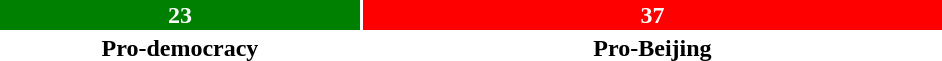<table style="width:50%; text-align:center;">
<tr style="color:white;">
<td style="background:green; width:38.33%;"><strong>23</strong></td>
<td style="background:red; width:61.67%;"><strong>37</strong></td>
</tr>
<tr>
<td><span><strong>Pro-democracy</strong></span></td>
<td><span><strong>Pro-Beijing</strong></span></td>
</tr>
</table>
